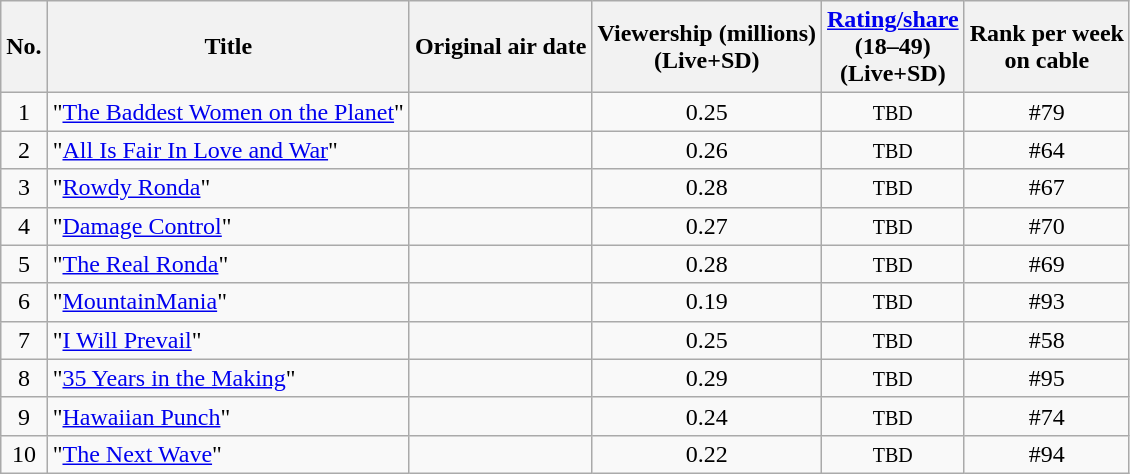<table class="wikitable sortable" style="text-align:center;">
<tr>
<th>No.</th>
<th>Title</th>
<th>Original air date</th>
<th data-sort-type="number">Viewership (millions)<br>(Live+SD)</th>
<th data-sort-type="number"><a href='#'>Rating/share</a><br>(18–49)<br>(Live+SD)</th>
<th data-sort-type="number">Rank per week<br>on cable</th>
</tr>
<tr>
<td>1</td>
<td style="text-align:left;">"<a href='#'>The Baddest Women on the Planet</a>"</td>
<td></td>
<td>0.25</td>
<td><small>TBD</small></td>
<td>#79</td>
</tr>
<tr>
<td>2</td>
<td style="text-align:left;">"<a href='#'>All Is Fair In Love and War</a>"</td>
<td></td>
<td>0.26</td>
<td><small>TBD</small></td>
<td>#64</td>
</tr>
<tr>
<td>3</td>
<td style="text-align:left;">"<a href='#'>Rowdy Ronda</a>"</td>
<td></td>
<td>0.28</td>
<td><small>TBD</small></td>
<td>#67</td>
</tr>
<tr>
<td>4</td>
<td style="text-align:left;">"<a href='#'>Damage Control</a>"</td>
<td></td>
<td>0.27</td>
<td><small>TBD</small></td>
<td>#70</td>
</tr>
<tr>
<td>5</td>
<td style="text-align:left;">"<a href='#'>The Real Ronda</a>"</td>
<td></td>
<td>0.28</td>
<td><small>TBD</small></td>
<td>#69</td>
</tr>
<tr>
<td>6</td>
<td style="text-align:left;">"<a href='#'>MountainMania</a>"</td>
<td></td>
<td>0.19</td>
<td><small>TBD</small></td>
<td>#93</td>
</tr>
<tr>
<td>7</td>
<td style="text-align:left;">"<a href='#'>I Will Prevail</a>"</td>
<td></td>
<td>0.25</td>
<td><small>TBD</small></td>
<td>#58</td>
</tr>
<tr>
<td>8</td>
<td style="text-align:left;">"<a href='#'>35 Years in the Making</a>"</td>
<td></td>
<td>0.29</td>
<td><small>TBD</small></td>
<td>#95</td>
</tr>
<tr>
<td>9</td>
<td style="text-align:left;">"<a href='#'>Hawaiian Punch</a>"</td>
<td></td>
<td>0.24</td>
<td><small>TBD</small></td>
<td>#74</td>
</tr>
<tr>
<td>10</td>
<td style="text-align:left;">"<a href='#'>The Next Wave</a>"</td>
<td></td>
<td>0.22</td>
<td><small>TBD</small></td>
<td>#94</td>
</tr>
</table>
